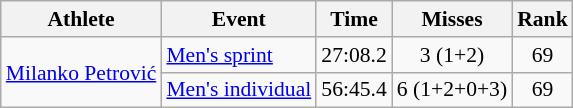<table class="wikitable" style="font-size:90%">
<tr>
<th>Athlete</th>
<th>Event</th>
<th>Time</th>
<th>Misses</th>
<th>Rank</th>
</tr>
<tr align=center>
<td style="text-align:left;" rowspan="2"><a href='#'>Milanko Petrović</a></td>
<td align=left><a href='#'>Men's sprint</a></td>
<td>27:08.2</td>
<td>3 (1+2)</td>
<td>69</td>
</tr>
<tr align=center>
<td align=left><a href='#'>Men's individual</a></td>
<td>56:45.4</td>
<td>6 (1+2+0+3)</td>
<td>69</td>
</tr>
</table>
